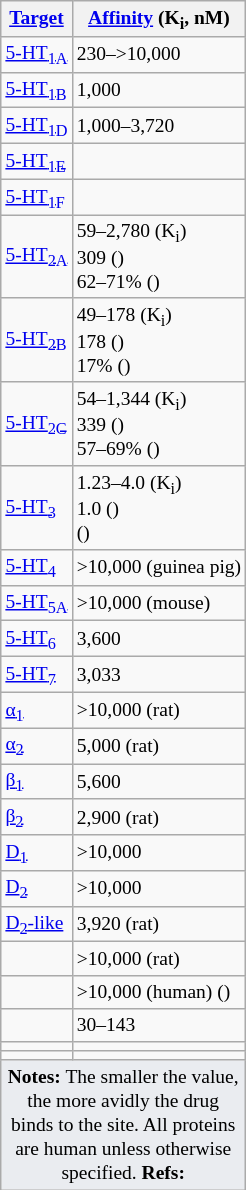<table class="wikitable floatleft" style="font-size:small;">
<tr>
<th><a href='#'>Target</a></th>
<th><a href='#'>Affinity</a> (K<sub>i</sub>, nM)</th>
</tr>
<tr>
<td><a href='#'>5-HT<sub>1A</sub></a></td>
<td>230–>10,000</td>
</tr>
<tr>
<td><a href='#'>5-HT<sub>1B</sub></a></td>
<td>1,000</td>
</tr>
<tr>
<td><a href='#'>5-HT<sub>1D</sub></a></td>
<td>1,000–3,720</td>
</tr>
<tr>
<td><a href='#'>5-HT<sub>1E</sub></a></td>
<td></td>
</tr>
<tr>
<td><a href='#'>5-HT<sub>1F</sub></a></td>
<td></td>
</tr>
<tr>
<td><a href='#'>5-HT<sub>2A</sub></a></td>
<td>59–2,780 (K<sub>i</sub>)<br>309 ()<br>62–71% ()</td>
</tr>
<tr>
<td><a href='#'>5-HT<sub>2B</sub></a></td>
<td>49–178 (K<sub>i</sub>)<br>178 ()<br>17% ()</td>
</tr>
<tr>
<td><a href='#'>5-HT<sub>2C</sub></a></td>
<td>54–1,344 (K<sub>i</sub>)<br>339 ()<br>57–69% ()</td>
</tr>
<tr>
<td><a href='#'>5-HT<sub>3</sub></a></td>
<td>1.23–4.0 (K<sub>i</sub>)<br>1.0 ()<br> ()</td>
</tr>
<tr>
<td><a href='#'>5-HT<sub>4</sub></a></td>
<td>>10,000 (guinea pig)</td>
</tr>
<tr>
<td><a href='#'>5-HT<sub>5A</sub></a></td>
<td>>10,000 (mouse)</td>
</tr>
<tr>
<td><a href='#'>5-HT<sub>6</sub></a></td>
<td>3,600</td>
</tr>
<tr>
<td><a href='#'>5-HT<sub>7</sub></a></td>
<td>3,033</td>
</tr>
<tr>
<td><a href='#'>α<sub>1</sub></a></td>
<td>>10,000 (rat)</td>
</tr>
<tr>
<td><a href='#'>α<sub>2</sub></a></td>
<td>5,000 (rat)</td>
</tr>
<tr>
<td><a href='#'>β<sub>1</sub></a></td>
<td>5,600</td>
</tr>
<tr>
<td><a href='#'>β<sub>2</sub></a></td>
<td>2,900 (rat)</td>
</tr>
<tr>
<td><a href='#'>D<sub>1</sub></a></td>
<td>>10,000</td>
</tr>
<tr>
<td><a href='#'>D<sub>2</sub></a></td>
<td>>10,000</td>
</tr>
<tr>
<td><a href='#'>D<sub>2</sub>-like</a></td>
<td>3,920 (rat)</td>
</tr>
<tr>
<td></td>
<td>>10,000 (rat)</td>
</tr>
<tr>
<td></td>
<td>>10,000 (human) ()</td>
</tr>
<tr>
<td></td>
<td>30–143</td>
</tr>
<tr>
<td></td>
<td></td>
</tr>
<tr>
<td></td>
<td></td>
</tr>
<tr class="sortbottom">
<td colspan="2" style="width: 1px; background-color:#eaecf0; text-align: center;"><strong>Notes:</strong> The smaller the value, the more avidly the drug binds to the site. All proteins are human unless otherwise specified. <strong>Refs:</strong> </td>
</tr>
</table>
